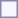<table style="border:1px solid #8888aa; background-color:#f7f8ff; padding:5px; font-size:95%; margin: 0px 12px 12px 0px;">
</table>
